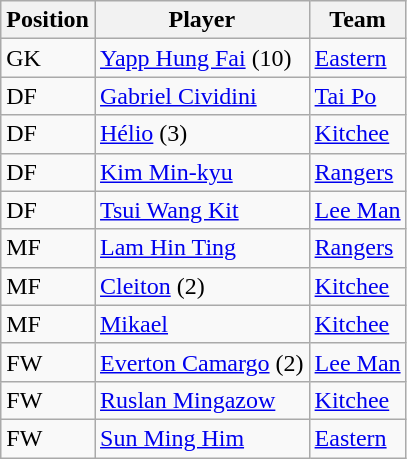<table class="wikitable">
<tr>
<th>Position</th>
<th>Player</th>
<th>Team</th>
</tr>
<tr>
<td>GK</td>
<td> <a href='#'>Yapp Hung Fai</a> (10)</td>
<td><a href='#'>Eastern</a></td>
</tr>
<tr>
<td>DF</td>
<td> <a href='#'>Gabriel Cividini</a></td>
<td><a href='#'>Tai Po</a></td>
</tr>
<tr>
<td>DF</td>
<td> <a href='#'>Hélio</a> (3)</td>
<td><a href='#'>Kitchee</a></td>
</tr>
<tr>
<td>DF</td>
<td> <a href='#'>Kim Min-kyu</a></td>
<td><a href='#'>Rangers</a></td>
</tr>
<tr>
<td>DF</td>
<td> <a href='#'>Tsui Wang Kit</a></td>
<td><a href='#'>Lee Man</a></td>
</tr>
<tr>
<td>MF</td>
<td> <a href='#'>Lam Hin Ting</a></td>
<td><a href='#'>Rangers</a></td>
</tr>
<tr>
<td>MF</td>
<td> <a href='#'>Cleiton</a> (2)</td>
<td><a href='#'>Kitchee</a></td>
</tr>
<tr>
<td>MF</td>
<td> <a href='#'>Mikael</a></td>
<td><a href='#'>Kitchee</a></td>
</tr>
<tr>
<td>FW</td>
<td> <a href='#'>Everton Camargo</a> (2)</td>
<td><a href='#'>Lee Man</a></td>
</tr>
<tr>
<td>FW</td>
<td> <a href='#'>Ruslan Mingazow</a></td>
<td><a href='#'>Kitchee</a></td>
</tr>
<tr>
<td>FW</td>
<td> <a href='#'>Sun Ming Him</a></td>
<td><a href='#'>Eastern</a></td>
</tr>
</table>
